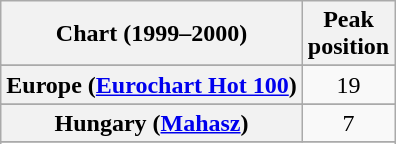<table class="wikitable sortable plainrowheaders" style="text-align:center">
<tr>
<th>Chart (1999–2000)</th>
<th>Peak<br>position</th>
</tr>
<tr>
</tr>
<tr>
</tr>
<tr>
<th scope="row">Europe (<a href='#'>Eurochart Hot 100</a>)</th>
<td>19</td>
</tr>
<tr>
</tr>
<tr>
<th scope="row">Hungary (<a href='#'>Mahasz</a>)</th>
<td>7</td>
</tr>
<tr>
</tr>
<tr>
</tr>
<tr>
</tr>
<tr>
</tr>
<tr>
</tr>
<tr>
</tr>
</table>
